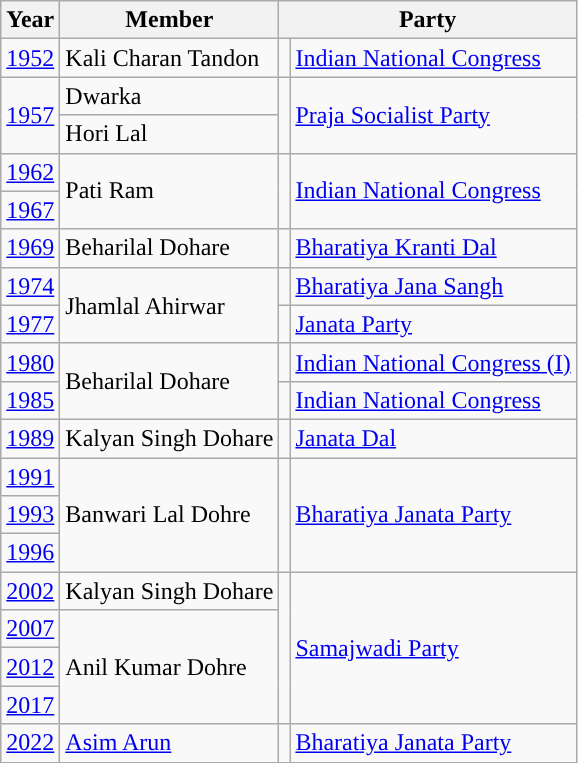<table class="wikitable">
<tr>
<th>Year</th>
<th>Member</th>
<th colspan="2">Party</th>
</tr>
<tr>
<td><a href='#'>1952</a></td>
<td>Kali Charan Tandon</td>
<td style="background-color: "></td>
<td><a href='#'>Indian National Congress</a></td>
</tr>
<tr>
<td rowspan="2"><a href='#'>1957</a></td>
<td>Dwarka</td>
<td rowspan="2" style="background-color: "></td>
<td rowspan="2"><a href='#'>Praja Socialist Party</a></td>
</tr>
<tr>
<td>Hori Lal</td>
</tr>
<tr>
<td><a href='#'>1962</a></td>
<td rowspan="2">Pati Ram</td>
<td rowspan="2" style="background-color: "></td>
<td rowspan="2"><a href='#'>Indian National Congress</a></td>
</tr>
<tr>
<td><a href='#'>1967</a></td>
</tr>
<tr>
<td><a href='#'>1969</a></td>
<td>Beharilal Dohare</td>
<td style="background-color: "></td>
<td><a href='#'>Bharatiya Kranti Dal</a></td>
</tr>
<tr>
<td><a href='#'>1974</a></td>
<td rowspan="2">Jhamlal Ahirwar</td>
<td style="background-color: "></td>
<td><a href='#'>Bharatiya Jana Sangh</a></td>
</tr>
<tr>
<td><a href='#'>1977</a></td>
<td style="background-color: "></td>
<td><a href='#'>Janata Party</a></td>
</tr>
<tr>
<td><a href='#'>1980</a></td>
<td rowspan="2">Beharilal Dohare</td>
<td style="background-color: "></td>
<td><a href='#'>Indian National Congress (I)</a></td>
</tr>
<tr>
<td><a href='#'>1985</a></td>
<td style="background-color: "></td>
<td><a href='#'>Indian National Congress</a></td>
</tr>
<tr>
<td><a href='#'>1989</a></td>
<td>Kalyan Singh Dohare</td>
<td style="background-color: "></td>
<td><a href='#'>Janata Dal</a></td>
</tr>
<tr>
<td><a href='#'>1991</a></td>
<td rowspan="3">Banwari Lal Dohre</td>
<td rowspan="3" style="background-color: "></td>
<td rowspan="3"><a href='#'>Bharatiya Janata Party</a></td>
</tr>
<tr>
<td><a href='#'>1993</a></td>
</tr>
<tr>
<td><a href='#'>1996</a></td>
</tr>
<tr>
<td><a href='#'>2002</a></td>
<td>Kalyan Singh Dohare</td>
<td rowspan="4" style="background-color: "></td>
<td rowspan="4"><a href='#'>Samajwadi Party</a></td>
</tr>
<tr>
<td><a href='#'>2007</a></td>
<td rowspan="3">Anil Kumar Dohre</td>
</tr>
<tr>
<td><a href='#'>2012</a></td>
</tr>
<tr>
<td><a href='#'>2017</a></td>
</tr>
<tr>
<td><a href='#'>2022</a></td>
<td><a href='#'>Asim Arun</a></td>
<td style="background-color: "></td>
<td><a href='#'>Bharatiya Janata Party</a></td>
</tr>
</table>
